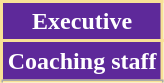<table class="wikitable">
<tr>
<th colspan="2" style="background:#5E299A; color:white; border:2px solid #F8E196;" scope="col">Executive</th>
</tr>
<tr>
</tr>
<tr>
</tr>
<tr>
</tr>
<tr>
</tr>
<tr>
</tr>
<tr>
<th colspan="2" style="background:#5E299A; color:white; border:2px solid #F8E196;" scope="col">Coaching staff</th>
</tr>
<tr>
</tr>
<tr>
</tr>
<tr>
</tr>
<tr>
</tr>
<tr>
</tr>
</table>
